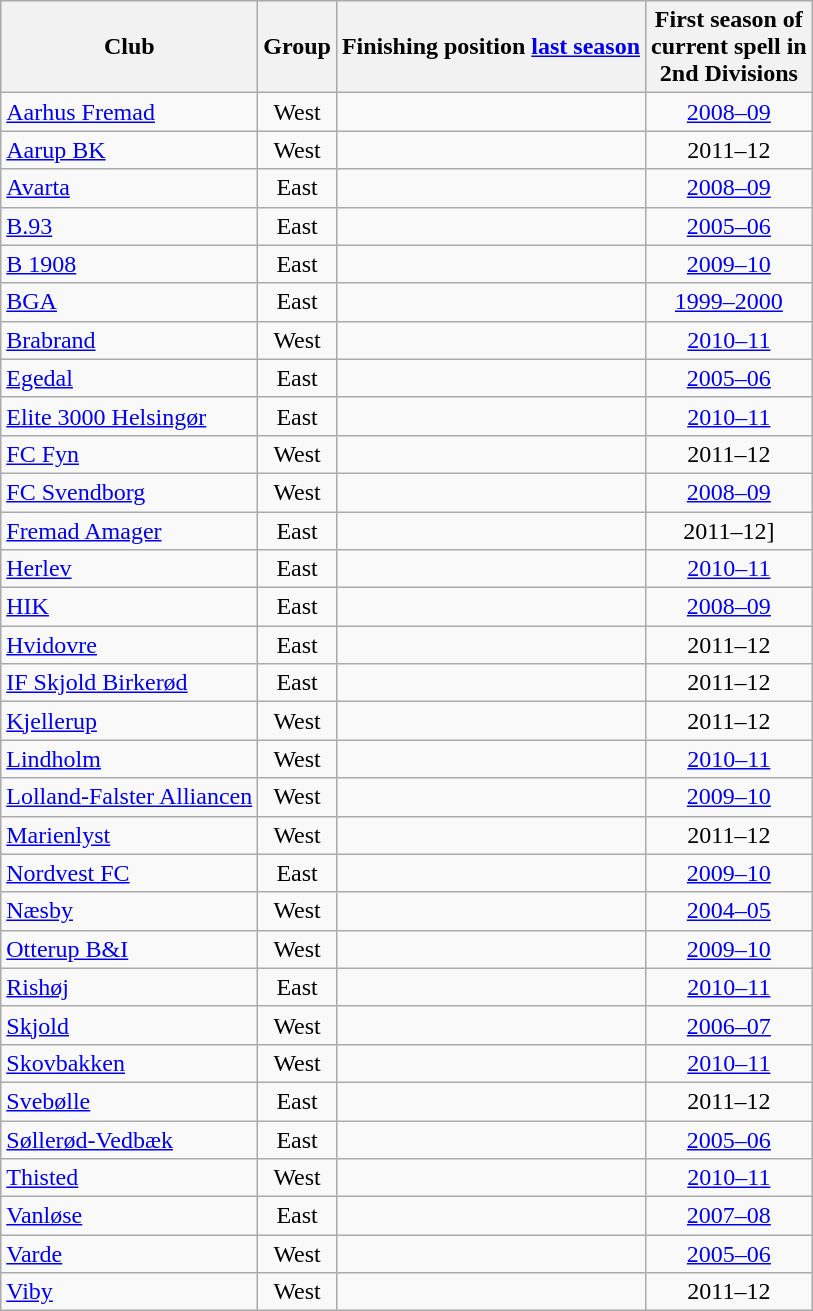<table class="wikitable sortable" style="text-align:center;">
<tr>
<th>Club</th>
<th>Group</th>
<th>Finishing position <a href='#'>last season</a></th>
<th>First season of<br>current spell in<br>2nd Divisions</th>
</tr>
<tr>
<td style="text-align:left;"><a href='#'>Aarhus Fremad</a></td>
<td>West</td>
<td></td>
<td><a href='#'>2008–09</a></td>
</tr>
<tr>
<td style="text-align:left;"><a href='#'>Aarup BK</a></td>
<td>West</td>
<td></td>
<td>2011–12</td>
</tr>
<tr>
<td style="text-align:left;"><a href='#'>Avarta</a></td>
<td>East</td>
<td></td>
<td><a href='#'>2008–09</a></td>
</tr>
<tr>
<td style="text-align:left;"><a href='#'>B.93</a></td>
<td>East</td>
<td></td>
<td><a href='#'>2005–06</a></td>
</tr>
<tr>
<td style="text-align:left;"><a href='#'>B 1908</a></td>
<td>East</td>
<td></td>
<td><a href='#'>2009–10</a></td>
</tr>
<tr>
<td style="text-align:left;"><a href='#'>BGA</a></td>
<td>East</td>
<td></td>
<td><a href='#'>1999–2000</a></td>
</tr>
<tr>
<td style="text-align:left;"><a href='#'>Brabrand</a></td>
<td>West</td>
<td></td>
<td><a href='#'>2010–11</a></td>
</tr>
<tr>
<td style="text-align:left;"><a href='#'>Egedal</a></td>
<td>East</td>
<td></td>
<td><a href='#'>2005–06</a></td>
</tr>
<tr>
<td style="text-align:left;"><a href='#'>Elite 3000 Helsingør</a></td>
<td>East</td>
<td></td>
<td><a href='#'>2010–11</a></td>
</tr>
<tr>
<td style="text-align:left;"><a href='#'>FC Fyn</a></td>
<td>West</td>
<td></td>
<td>2011–12</td>
</tr>
<tr>
<td style="text-align:left;"><a href='#'>FC Svendborg</a></td>
<td>West</td>
<td></td>
<td><a href='#'>2008–09</a></td>
</tr>
<tr>
<td style="text-align:left;"><a href='#'>Fremad Amager</a></td>
<td>East</td>
<td></td>
<td>2011–12]</td>
</tr>
<tr>
<td style="text-align:left;"><a href='#'>Herlev</a></td>
<td>East</td>
<td></td>
<td><a href='#'>2010–11</a></td>
</tr>
<tr>
<td style="text-align:left;"><a href='#'>HIK</a></td>
<td>East</td>
<td></td>
<td><a href='#'>2008–09</a></td>
</tr>
<tr>
<td style="text-align:left;"><a href='#'>Hvidovre</a></td>
<td>East</td>
<td></td>
<td>2011–12</td>
</tr>
<tr>
<td style="text-align:left;"><a href='#'>IF Skjold Birkerød</a></td>
<td>East</td>
<td></td>
<td>2011–12</td>
</tr>
<tr>
<td style="text-align:left;"><a href='#'>Kjellerup</a></td>
<td>West</td>
<td></td>
<td>2011–12</td>
</tr>
<tr>
<td style="text-align:left;"><a href='#'>Lindholm</a></td>
<td>West</td>
<td></td>
<td><a href='#'>2010–11</a></td>
</tr>
<tr>
<td style="text-align:left;"><a href='#'>Lolland-Falster Alliancen</a></td>
<td>West</td>
<td></td>
<td><a href='#'>2009–10</a></td>
</tr>
<tr>
<td style="text-align:left;"><a href='#'>Marienlyst</a></td>
<td>West</td>
<td></td>
<td>2011–12</td>
</tr>
<tr>
<td style="text-align:left;"><a href='#'>Nordvest FC</a></td>
<td>East</td>
<td></td>
<td><a href='#'>2009–10</a></td>
</tr>
<tr>
<td style="text-align:left;"><a href='#'>Næsby</a></td>
<td>West</td>
<td></td>
<td><a href='#'>2004–05</a></td>
</tr>
<tr>
<td style="text-align:left;"><a href='#'>Otterup B&I</a></td>
<td>West</td>
<td></td>
<td><a href='#'>2009–10</a></td>
</tr>
<tr>
<td style="text-align:left;"><a href='#'>Rishøj</a></td>
<td>East</td>
<td></td>
<td><a href='#'>2010–11</a></td>
</tr>
<tr>
<td style="text-align:left;"><a href='#'>Skjold</a></td>
<td>West</td>
<td></td>
<td><a href='#'>2006–07</a></td>
</tr>
<tr>
<td style="text-align:left;"><a href='#'>Skovbakken</a></td>
<td>West</td>
<td></td>
<td><a href='#'>2010–11</a></td>
</tr>
<tr>
<td style="text-align:left;"><a href='#'>Svebølle</a></td>
<td>East</td>
<td></td>
<td>2011–12</td>
</tr>
<tr>
<td style="text-align:left;"><a href='#'>Søllerød-Vedbæk</a></td>
<td>East</td>
<td></td>
<td><a href='#'>2005–06</a></td>
</tr>
<tr>
<td style="text-align:left;"><a href='#'>Thisted</a></td>
<td>West</td>
<td></td>
<td><a href='#'>2010–11</a></td>
</tr>
<tr>
<td style="text-align:left;"><a href='#'>Vanløse</a></td>
<td>East</td>
<td></td>
<td><a href='#'>2007–08</a></td>
</tr>
<tr>
<td style="text-align:left;"><a href='#'>Varde</a></td>
<td>West</td>
<td></td>
<td><a href='#'>2005–06</a></td>
</tr>
<tr>
<td style="text-align:left;"><a href='#'>Viby</a></td>
<td>West</td>
<td></td>
<td>2011–12</td>
</tr>
</table>
